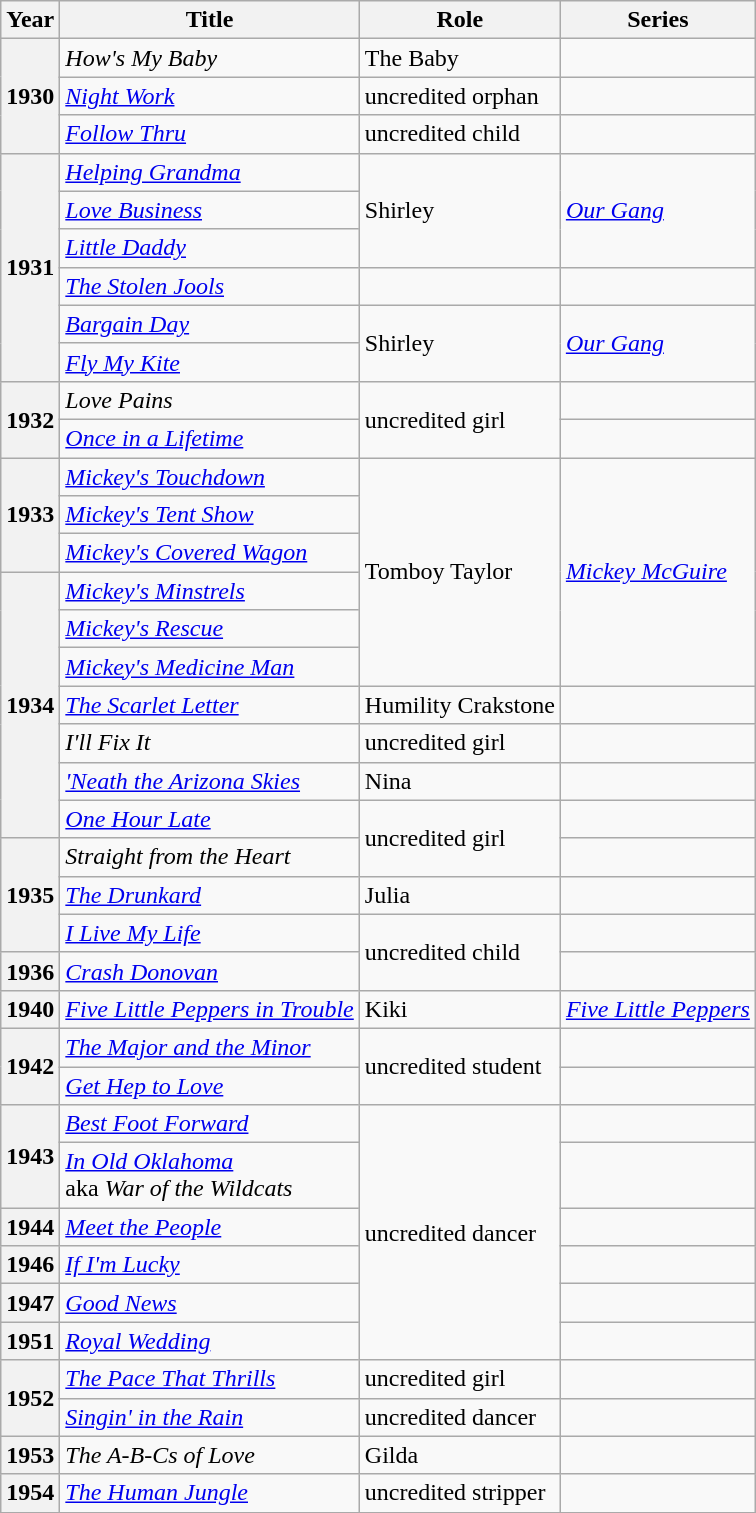<table class="wikitable sortable">
<tr>
<th>Year</th>
<th>Title</th>
<th>Role</th>
<th>Series</th>
</tr>
<tr>
<th rowspan=3>1930</th>
<td><em>How's My Baby</em></td>
<td>The Baby</td>
<td></td>
</tr>
<tr>
<td><em><a href='#'>Night Work</a></em></td>
<td>uncredited orphan</td>
<td></td>
</tr>
<tr>
<td><em><a href='#'>Follow Thru</a></em></td>
<td>uncredited child</td>
<td></td>
</tr>
<tr>
<th rowspan=6>1931</th>
<td><em><a href='#'>Helping Grandma</a></em></td>
<td rowspan=3>Shirley</td>
<td rowspan=3><em><a href='#'>Our Gang</a></em></td>
</tr>
<tr>
<td><em><a href='#'>Love Business</a></em></td>
</tr>
<tr>
<td><em><a href='#'>Little Daddy</a></em></td>
</tr>
<tr>
<td><em><a href='#'>The Stolen Jools</a></em></td>
<td></td>
<td></td>
</tr>
<tr>
<td><em><a href='#'>Bargain Day</a></em></td>
<td rowspan=2>Shirley</td>
<td rowspan=2><em><a href='#'>Our Gang</a></em></td>
</tr>
<tr>
<td><em><a href='#'>Fly My Kite</a></em></td>
</tr>
<tr>
<th rowspan=2>1932</th>
<td><em>Love Pains</em></td>
<td rowspan=2>uncredited girl</td>
<td></td>
</tr>
<tr>
<td><a href='#'><em>Once in a Lifetime</em></a></td>
<td></td>
</tr>
<tr>
<th rowspan=3>1933</th>
<td><em><a href='#'>Mickey's Touchdown</a></em></td>
<td rowspan=6>Tomboy Taylor</td>
<td rowspan=6><a href='#'><em>Mickey McGuire</em></a></td>
</tr>
<tr>
<td><em><a href='#'>Mickey's Tent Show</a></em></td>
</tr>
<tr>
<td><em><a href='#'>Mickey's Covered Wagon</a></em></td>
</tr>
<tr>
<th rowspan=7>1934</th>
<td><em><a href='#'>Mickey's Minstrels</a></em></td>
</tr>
<tr>
<td><em><a href='#'>Mickey's Rescue</a></em></td>
</tr>
<tr>
<td><em><a href='#'>Mickey's Medicine Man</a></em></td>
</tr>
<tr>
<td><a href='#'><em>The Scarlet Letter</em></a></td>
<td>Humility Crakstone</td>
<td></td>
</tr>
<tr>
<td><em>I'll Fix It</em></td>
<td>uncredited girl</td>
<td></td>
</tr>
<tr>
<td><em><a href='#'>'Neath the Arizona Skies</a></em></td>
<td>Nina</td>
<td></td>
</tr>
<tr>
<td><em><a href='#'>One Hour Late</a></em></td>
<td rowspan=2>uncredited girl</td>
<td></td>
</tr>
<tr>
<th rowspan=3>1935</th>
<td><em>Straight from the Heart</em></td>
<td></td>
</tr>
<tr>
<td><em><a href='#'>The Drunkard</a></em></td>
<td>Julia</td>
<td></td>
</tr>
<tr>
<td><em><a href='#'>I Live My Life</a></em></td>
<td rowspan=2>uncredited child</td>
<td></td>
</tr>
<tr>
<th>1936</th>
<td><em><a href='#'>Crash Donovan</a></em></td>
<td></td>
</tr>
<tr>
<th>1940</th>
<td><em><a href='#'>Five Little Peppers in Trouble</a></em></td>
<td>Kiki</td>
<td><em><a href='#'>Five Little Peppers</a></em></td>
</tr>
<tr>
<th rowspan=2>1942</th>
<td><em><a href='#'>The Major and the Minor</a></em></td>
<td rowspan=2>uncredited student</td>
<td></td>
</tr>
<tr>
<td><em><a href='#'>Get Hep to Love</a></em></td>
<td></td>
</tr>
<tr>
<th rowspan=2>1943</th>
<td><a href='#'><em>Best Foot Forward</em></a></td>
<td rowspan=6>uncredited dancer</td>
<td></td>
</tr>
<tr>
<td><em><a href='#'>In Old Oklahoma</a></em><br>aka <em>War of the Wildcats</em></td>
<td></td>
</tr>
<tr>
<th>1944</th>
<td><em><a href='#'>Meet the People</a></em></td>
<td></td>
</tr>
<tr>
<th>1946</th>
<td><em><a href='#'>If I'm Lucky</a></em></td>
<td></td>
</tr>
<tr>
<th>1947</th>
<td><a href='#'><em>Good News</em></a></td>
<td></td>
</tr>
<tr>
<th>1951</th>
<td><em><a href='#'>Royal Wedding</a></em></td>
<td></td>
</tr>
<tr>
<th rowspan=2>1952</th>
<td><a href='#'><em>The Pace That Thrills</em></a></td>
<td>uncredited girl</td>
<td></td>
</tr>
<tr>
<td><em><a href='#'>Singin' in the Rain</a></em></td>
<td>uncredited dancer</td>
<td></td>
</tr>
<tr>
<th>1953</th>
<td><em>The A-B-Cs of Love</em></td>
<td>Gilda</td>
<td></td>
</tr>
<tr>
<th>1954</th>
<td><a href='#'><em>The Human Jungle</em></a></td>
<td>uncredited stripper</td>
<td></td>
</tr>
</table>
